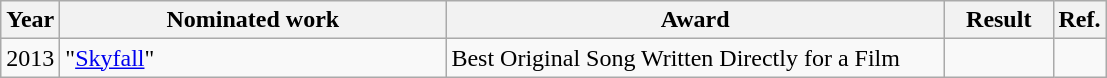<table class="wikitable">
<tr>
<th>Year</th>
<th width="250">Nominated work</th>
<th width="325">Award</th>
<th width="65">Result</th>
<th>Ref.</th>
</tr>
<tr>
<td>2013</td>
<td>"<a href='#'>Skyfall</a>"</td>
<td>Best Original Song Written Directly for a Film</td>
<td></td>
<td style="text-align:center;"></td>
</tr>
</table>
